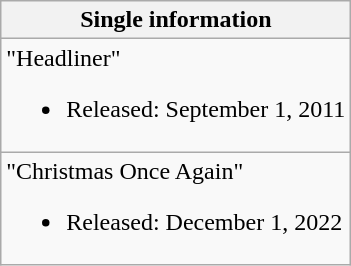<table class="wikitable">
<tr>
<th>Single information</th>
</tr>
<tr>
<td>"Headliner"<br><ul><li>Released: September 1, 2011</li></ul></td>
</tr>
<tr>
<td>"Christmas Once Again"<br><ul><li>Released: December 1, 2022</li></ul></td>
</tr>
</table>
